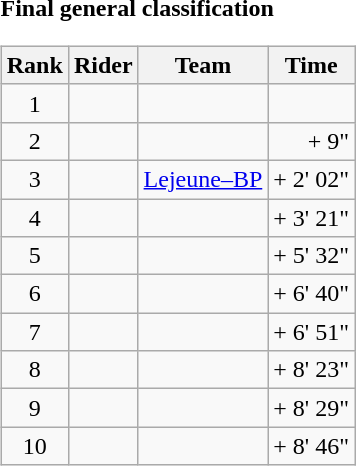<table>
<tr>
<td><strong>Final general classification</strong><br><table class="wikitable">
<tr>
<th scope="col">Rank</th>
<th scope="col">Rider</th>
<th scope="col">Team</th>
<th scope="col">Time</th>
</tr>
<tr>
<td style="text-align:center;">1</td>
<td></td>
<td></td>
<td style="text-align:right;"></td>
</tr>
<tr>
<td style="text-align:center;">2</td>
<td></td>
<td></td>
<td style="text-align:right;">+ 9"</td>
</tr>
<tr>
<td style="text-align:center;">3</td>
<td></td>
<td><a href='#'>Lejeune–BP</a></td>
<td style="text-align:right;">+ 2' 02"</td>
</tr>
<tr>
<td style="text-align:center;">4</td>
<td></td>
<td></td>
<td style="text-align:right;">+ 3' 21"</td>
</tr>
<tr>
<td style="text-align:center;">5</td>
<td></td>
<td></td>
<td style="text-align:right;">+ 5' 32"</td>
</tr>
<tr>
<td style="text-align:center;">6</td>
<td></td>
<td></td>
<td style="text-align:right;">+ 6' 40"</td>
</tr>
<tr>
<td style="text-align:center;">7</td>
<td></td>
<td></td>
<td style="text-align:right;">+ 6' 51"</td>
</tr>
<tr>
<td style="text-align:center;">8</td>
<td></td>
<td></td>
<td style="text-align:right;">+ 8' 23"</td>
</tr>
<tr>
<td style="text-align:center;">9</td>
<td></td>
<td></td>
<td style="text-align:right;">+ 8' 29"</td>
</tr>
<tr>
<td style="text-align:center;">10</td>
<td></td>
<td></td>
<td style="text-align:right;">+ 8' 46"</td>
</tr>
</table>
</td>
</tr>
</table>
